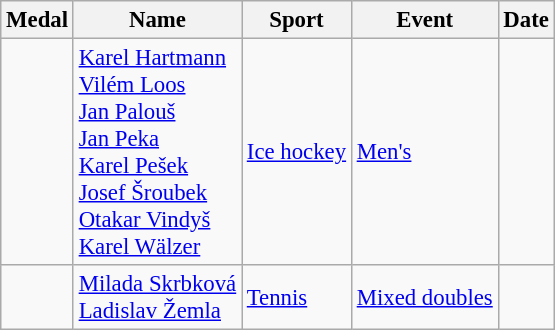<table class="wikitable sortable" style="font-size:95%">
<tr>
<th>Medal</th>
<th>Name</th>
<th>Sport</th>
<th>Event</th>
<th>Date</th>
</tr>
<tr>
<td></td>
<td><a href='#'>Karel Hartmann</a><br> <a href='#'>Vilém Loos</a><br> <a href='#'>Jan Palouš</a><br> <a href='#'>Jan Peka</a><br> <a href='#'>Karel Pešek</a><br> <a href='#'>Josef Šroubek</a><br> <a href='#'>Otakar Vindyš</a><br> <a href='#'>Karel Wälzer</a></td>
<td><a href='#'>Ice hockey</a></td>
<td><a href='#'>Men's</a></td>
<td></td>
</tr>
<tr>
<td></td>
<td><a href='#'>Milada Skrbková</a><br> <a href='#'>Ladislav Žemla</a></td>
<td><a href='#'>Tennis</a></td>
<td><a href='#'>Mixed doubles</a></td>
<td></td>
</tr>
</table>
